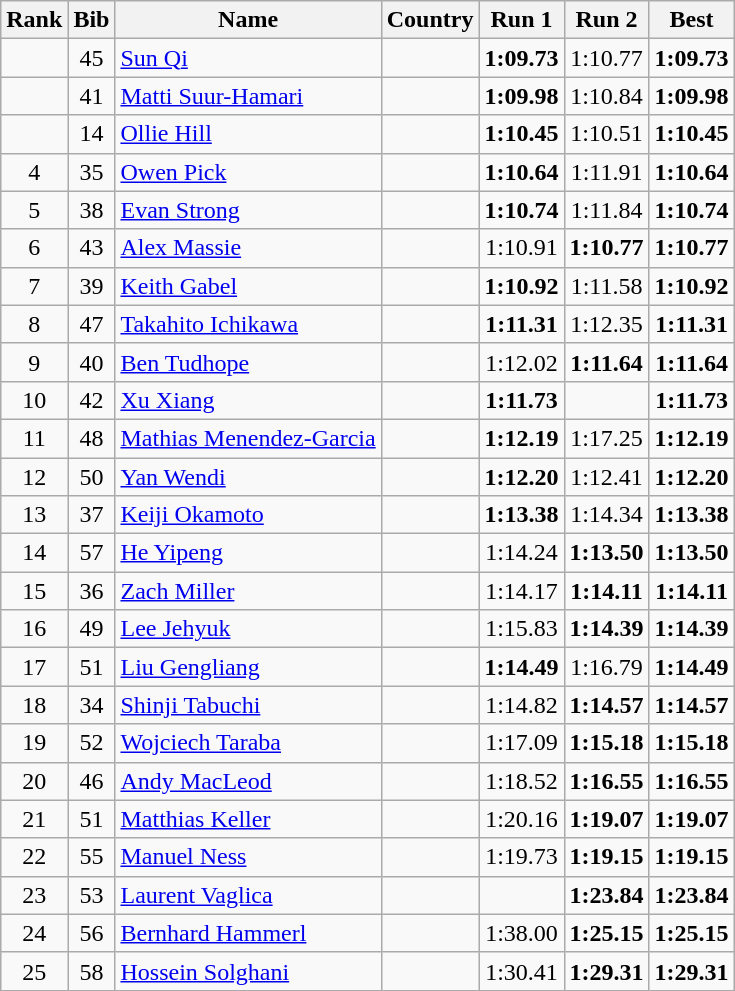<table class="wikitable sortable" style="text-align:center">
<tr>
<th>Rank</th>
<th>Bib</th>
<th>Name</th>
<th>Country</th>
<th>Run 1</th>
<th>Run 2</th>
<th>Best</th>
</tr>
<tr>
<td></td>
<td>45</td>
<td align="left"><a href='#'>Sun Qi</a></td>
<td align="left"></td>
<td><strong>1:09.73</strong></td>
<td>1:10.77</td>
<td><strong>1:09.73</strong></td>
</tr>
<tr>
<td></td>
<td>41</td>
<td align="left"><a href='#'>Matti Suur-Hamari</a></td>
<td align="left"></td>
<td><strong>1:09.98</strong></td>
<td>1:10.84</td>
<td><strong>1:09.98</strong></td>
</tr>
<tr>
<td></td>
<td>14</td>
<td align="left"><a href='#'>Ollie Hill</a></td>
<td align="left"></td>
<td><strong>1:10.45</strong></td>
<td>1:10.51</td>
<td><strong>1:10.45</strong></td>
</tr>
<tr>
<td>4</td>
<td>35</td>
<td align="left"><a href='#'>Owen Pick</a></td>
<td align="left"></td>
<td><strong>1:10.64</strong></td>
<td>1:11.91</td>
<td><strong>1:10.64</strong></td>
</tr>
<tr>
<td>5</td>
<td>38</td>
<td align="left"><a href='#'>Evan Strong</a></td>
<td align="left"></td>
<td><strong>1:10.74</strong></td>
<td>1:11.84</td>
<td><strong>1:10.74</strong></td>
</tr>
<tr>
<td>6</td>
<td>43</td>
<td align="left"><a href='#'>Alex Massie</a></td>
<td align="left"></td>
<td>1:10.91</td>
<td><strong>1:10.77</strong></td>
<td><strong>1:10.77</strong></td>
</tr>
<tr>
<td>7</td>
<td>39</td>
<td align="left"><a href='#'>Keith Gabel</a></td>
<td align="left"></td>
<td><strong>1:10.92</strong></td>
<td>1:11.58</td>
<td><strong>1:10.92</strong></td>
</tr>
<tr>
<td>8</td>
<td>47</td>
<td align="left"><a href='#'>Takahito Ichikawa</a></td>
<td align="left"></td>
<td><strong>1:11.31</strong></td>
<td>1:12.35</td>
<td><strong>1:11.31</strong></td>
</tr>
<tr>
<td>9</td>
<td>40</td>
<td align="left"><a href='#'>Ben Tudhope</a></td>
<td align="left"></td>
<td>1:12.02</td>
<td><strong>1:11.64</strong></td>
<td><strong>1:11.64</strong></td>
</tr>
<tr>
<td>10</td>
<td>42</td>
<td align="left"><a href='#'>Xu Xiang</a></td>
<td align="left"></td>
<td><strong>1:11.73</strong></td>
<td></td>
<td><strong>1:11.73</strong></td>
</tr>
<tr>
<td>11</td>
<td>48</td>
<td align="left"><a href='#'>Mathias Menendez-Garcia</a></td>
<td align="left"></td>
<td><strong>1:12.19</strong></td>
<td>1:17.25</td>
<td><strong>1:12.19</strong></td>
</tr>
<tr>
<td>12</td>
<td>50</td>
<td align="left"><a href='#'>Yan Wendi</a></td>
<td align="left"></td>
<td><strong>1:12.20</strong></td>
<td>1:12.41</td>
<td><strong>1:12.20</strong></td>
</tr>
<tr>
<td>13</td>
<td>37</td>
<td align="left"><a href='#'>Keiji Okamoto</a></td>
<td align="left"></td>
<td><strong>1:13.38</strong></td>
<td>1:14.34</td>
<td><strong>1:13.38</strong></td>
</tr>
<tr>
<td>14</td>
<td>57</td>
<td align="left"><a href='#'>He Yipeng</a></td>
<td align="left"></td>
<td>1:14.24</td>
<td><strong>1:13.50</strong></td>
<td><strong>1:13.50</strong></td>
</tr>
<tr>
<td>15</td>
<td>36</td>
<td align="left"><a href='#'>Zach Miller</a></td>
<td align="left"></td>
<td>1:14.17</td>
<td><strong>1:14.11</strong></td>
<td><strong>1:14.11</strong></td>
</tr>
<tr>
<td>16</td>
<td>49</td>
<td align="left"><a href='#'>Lee Jehyuk</a></td>
<td align="left"></td>
<td>1:15.83</td>
<td><strong>1:14.39</strong></td>
<td><strong>1:14.39</strong></td>
</tr>
<tr>
<td>17</td>
<td>51</td>
<td align="left"><a href='#'>Liu Gengliang</a></td>
<td align="left"></td>
<td><strong>1:14.49</strong></td>
<td>1:16.79</td>
<td><strong>1:14.49</strong></td>
</tr>
<tr>
<td>18</td>
<td>34</td>
<td align="left"><a href='#'>Shinji Tabuchi</a></td>
<td align="left"></td>
<td>1:14.82</td>
<td><strong>1:14.57</strong></td>
<td><strong>1:14.57</strong></td>
</tr>
<tr>
<td>19</td>
<td>52</td>
<td align="left"><a href='#'>Wojciech Taraba</a></td>
<td align="left"></td>
<td>1:17.09</td>
<td><strong>1:15.18</strong></td>
<td><strong>1:15.18</strong></td>
</tr>
<tr>
<td>20</td>
<td>46</td>
<td align="left"><a href='#'>Andy MacLeod</a></td>
<td align="left"></td>
<td>1:18.52</td>
<td><strong>1:16.55</strong></td>
<td><strong>1:16.55</strong></td>
</tr>
<tr>
<td>21</td>
<td>51</td>
<td align="left"><a href='#'>Matthias Keller</a></td>
<td align="left"></td>
<td>1:20.16</td>
<td><strong>1:19.07</strong></td>
<td><strong>1:19.07</strong></td>
</tr>
<tr>
<td>22</td>
<td>55</td>
<td align="left"><a href='#'>Manuel Ness</a></td>
<td align="left"></td>
<td>1:19.73</td>
<td><strong>1:19.15</strong></td>
<td><strong>1:19.15</strong></td>
</tr>
<tr>
<td>23</td>
<td>53</td>
<td align="left"><a href='#'>Laurent Vaglica</a></td>
<td align="left"></td>
<td></td>
<td><strong>1:23.84</strong></td>
<td><strong>1:23.84</strong></td>
</tr>
<tr>
<td>24</td>
<td>56</td>
<td align="left"><a href='#'>Bernhard Hammerl</a></td>
<td align="left"></td>
<td>1:38.00</td>
<td><strong>1:25.15</strong></td>
<td><strong>1:25.15</strong></td>
</tr>
<tr>
<td>25</td>
<td>58</td>
<td align="left"><a href='#'>Hossein Solghani</a></td>
<td align="left"></td>
<td>1:30.41</td>
<td><strong>1:29.31</strong></td>
<td><strong>1:29.31</strong></td>
</tr>
</table>
